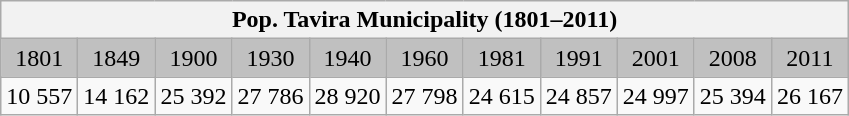<table class = wikitable>
<tr>
<th colspan="11">Pop. Tavira Municipality (1801–2011)</th>
</tr>
<tr bgcolor="#C0C0C0">
<td align="center">1801</td>
<td align="center">1849</td>
<td align="center">1900</td>
<td align="center">1930</td>
<td align="center">1940</td>
<td align="center">1960</td>
<td align="center">1981</td>
<td align="center">1991</td>
<td align="center">2001</td>
<td align="center">2008</td>
<td align="center">2011</td>
</tr>
<tr>
<td align="center">10 557</td>
<td align="center">14 162</td>
<td align="center">25 392</td>
<td align="center">27 786</td>
<td align="center">28 920</td>
<td align="center">27 798</td>
<td align="center">24 615</td>
<td align="center">24 857</td>
<td align="center">24 997</td>
<td align="center">25 394</td>
<td align="center">26 167</td>
</tr>
</table>
